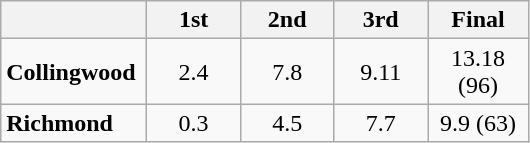<table class="wikitable">
<tr>
<th width="90pt"></th>
<th width="55pt">1st</th>
<th width="55pt">2nd</th>
<th width="55pt">3rd</th>
<th width="60pt">Final</th>
</tr>
<tr>
<td><strong>Collingwood</strong></td>
<td align="center">2.4</td>
<td align="center">7.8</td>
<td align="center">9.11</td>
<td align="center">13.18 (96)</td>
</tr>
<tr>
<td><strong>Richmond</strong></td>
<td align="center">0.3</td>
<td align="center">4.5</td>
<td align="center">7.7</td>
<td align="center">9.9 (63)</td>
</tr>
</table>
